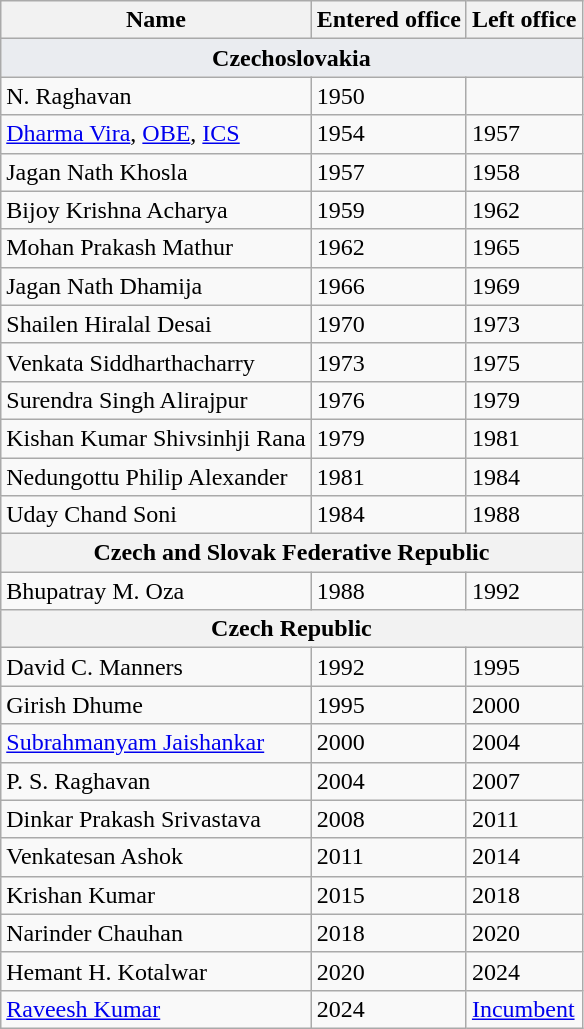<table class="wikitable">
<tr>
<th>Name</th>
<th>Entered office</th>
<th>Left office</th>
</tr>
<tr>
<th colspan="3" align="center" style="background-color:#eaecf0; color:">Czechoslovakia</th>
</tr>
<tr>
<td>N. Raghavan</td>
<td>1950</td>
<td></td>
</tr>
<tr>
<td><a href='#'>Dharma Vira</a>, <a href='#'>OBE</a>, <a href='#'>ICS</a></td>
<td>1954</td>
<td>1957</td>
</tr>
<tr>
<td>Jagan Nath Khosla</td>
<td>1957</td>
<td>1958</td>
</tr>
<tr>
<td>Bijoy Krishna Acharya</td>
<td>1959</td>
<td>1962</td>
</tr>
<tr>
<td>Mohan Prakash Mathur</td>
<td>1962</td>
<td>1965</td>
</tr>
<tr>
<td>Jagan Nath Dhamija</td>
<td>1966</td>
<td>1969</td>
</tr>
<tr>
<td>Shailen Hiralal Desai</td>
<td>1970</td>
<td>1973</td>
</tr>
<tr>
<td>Venkata Siddharthacharry</td>
<td>1973</td>
<td>1975</td>
</tr>
<tr>
<td>Surendra Singh Alirajpur</td>
<td>1976</td>
<td>1979</td>
</tr>
<tr>
<td>Kishan Kumar Shivsinhji Rana</td>
<td>1979</td>
<td>1981</td>
</tr>
<tr>
<td>Nedungottu Philip Alexander</td>
<td>1981</td>
<td>1984</td>
</tr>
<tr>
<td>Uday Chand Soni</td>
<td>1984</td>
<td>1988</td>
</tr>
<tr>
<th colspan="3">Czech and Slovak Federative Republic</th>
</tr>
<tr>
<td>Bhupatray M. Oza</td>
<td>1988</td>
<td>1992</td>
</tr>
<tr>
<th colspan="3">Czech Republic</th>
</tr>
<tr>
<td>David C. Manners</td>
<td>1992</td>
<td>1995</td>
</tr>
<tr>
<td>Girish Dhume</td>
<td>1995</td>
<td>2000</td>
</tr>
<tr>
<td><a href='#'>Subrahmanyam Jaishankar</a></td>
<td>2000</td>
<td>2004</td>
</tr>
<tr>
<td>P. S. Raghavan</td>
<td>2004</td>
<td>2007</td>
</tr>
<tr>
<td>Dinkar Prakash Srivastava</td>
<td>2008</td>
<td>2011</td>
</tr>
<tr>
<td>Venkatesan Ashok</td>
<td>2011</td>
<td>2014</td>
</tr>
<tr>
<td>Krishan Kumar</td>
<td>2015</td>
<td>2018</td>
</tr>
<tr>
<td>Narinder Chauhan</td>
<td>2018</td>
<td>2020</td>
</tr>
<tr>
<td>Hemant H. Kotalwar</td>
<td>2020</td>
<td>2024</td>
</tr>
<tr>
<td><a href='#'>Raveesh Kumar</a></td>
<td>2024</td>
<td><a href='#'>Incumbent</a></td>
</tr>
</table>
